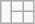<table Class=wikitable>
<tr>
<td rowspan=2></td>
<td></td>
<td></td>
</tr>
<tr>
<td></td>
<td></td>
</tr>
</table>
